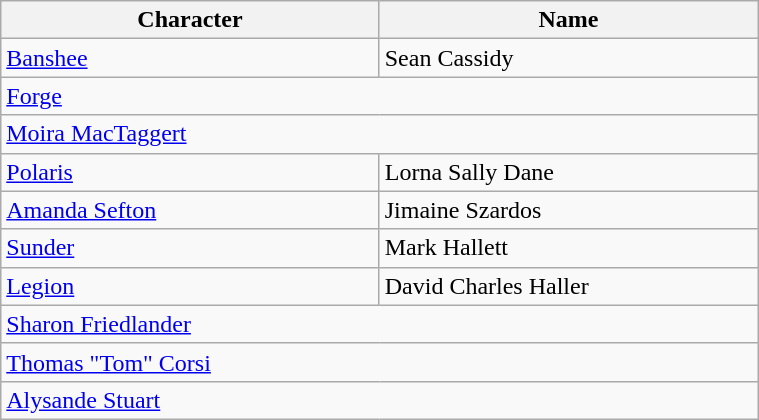<table class="wikitable sortable " style="width:40%;">
<tr>
<th style="width:20%;">Character</th>
<th style="width:20%;">Name</th>
</tr>
<tr>
<td><a href='#'>Banshee</a></td>
<td>Sean Cassidy</td>
</tr>
<tr>
<td colspan=2><a href='#'>Forge</a></td>
</tr>
<tr>
<td colspan=2><a href='#'>Moira MacTaggert</a></td>
</tr>
<tr>
<td><a href='#'>Polaris</a></td>
<td>Lorna Sally Dane</td>
</tr>
<tr>
<td><a href='#'>Amanda Sefton</a></td>
<td>Jimaine Szardos</td>
</tr>
<tr>
<td><a href='#'>Sunder</a></td>
<td>Mark Hallett</td>
</tr>
<tr>
<td><a href='#'>Legion</a></td>
<td>David Charles Haller</td>
</tr>
<tr>
<td colspan=2><a href='#'>Sharon Friedlander</a></td>
</tr>
<tr>
<td colspan=2><a href='#'>Thomas "Tom" Corsi</a></td>
</tr>
<tr>
<td colspan=2><a href='#'>Alysande Stuart</a></td>
</tr>
</table>
